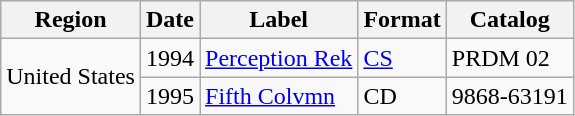<table class="wikitable">
<tr>
<th>Region</th>
<th>Date</th>
<th>Label</th>
<th>Format</th>
<th>Catalog</th>
</tr>
<tr>
<td rowspan="2">United States</td>
<td>1994</td>
<td><a href='#'>Perception Rek</a></td>
<td><a href='#'>CS</a></td>
<td>PRDM 02</td>
</tr>
<tr>
<td>1995</td>
<td><a href='#'>Fifth Colvmn</a></td>
<td>CD</td>
<td>9868-63191</td>
</tr>
</table>
